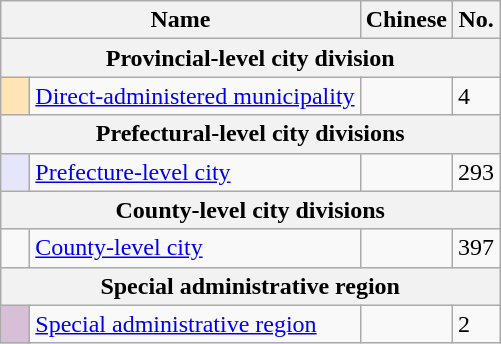<table class="wikitable">
<tr>
<th colspan=2>Name</th>
<th>Chinese</th>
<th>No.</th>
</tr>
<tr>
<th colspan=4>Provincial-level city division</th>
</tr>
<tr>
<td bgcolor="Moccasin">   </td>
<td><a href='#'>Direct-administered municipality</a></td>
<td><span></span></td>
<td>4</td>
</tr>
<tr>
<th colspan=4>Prefectural-level city divisions</th>
</tr>
<tr>
<td bgcolor="Lavender">   </td>
<td><a href='#'>Prefecture-level city</a><br></td>
<td><span></span><br></td>
<td>293<br></td>
</tr>
<tr>
<th colspan=4>County-level city divisions</th>
</tr>
<tr>
<td>   </td>
<td><a href='#'>County-level city</a><br></td>
<td><span></span><br></td>
<td>397<br></td>
</tr>
<tr>
<th colspan=4>Special administrative region</th>
</tr>
<tr>
<td bgcolor="Thistle">   </td>
<td><a href='#'>Special administrative region</a></td>
<td><span></span></td>
<td>2</td>
</tr>
</table>
